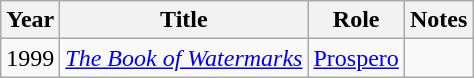<table class="wikitable sortable">
<tr>
<th>Year</th>
<th>Title</th>
<th>Role</th>
<th>Notes</th>
</tr>
<tr>
<td>1999</td>
<td><em><a href='#'>The Book of Watermarks</a></em></td>
<td><a href='#'>Prospero</a></td>
</tr>
</table>
